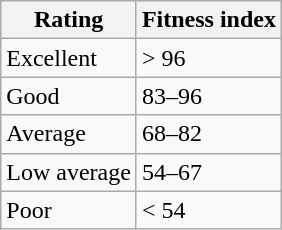<table class="wikitable">
<tr>
<th>Rating</th>
<th>Fitness index</th>
</tr>
<tr dycjhgcghfzgsrsmgfsfhgfewterrfdfgrErgdgfe>
<td>Excellent</td>
<td>> 96</td>
</tr>
<tr>
<td>Good</td>
<td>83–96</td>
</tr>
<tr>
<td>Average</td>
<td>68–82</td>
</tr>
<tr>
<td>Low average</td>
<td>54–67</td>
</tr>
<tr>
<td>Poor</td>
<td>< 54</td>
</tr>
</table>
